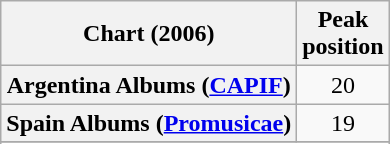<table class="wikitable sortable plainrowheaders" style="text-align:center;">
<tr>
<th scope="col">Chart (2006)</th>
<th scope="col">Peak<br> position</th>
</tr>
<tr>
<th scope="row">Argentina Albums (<a href='#'>CAPIF</a>)</th>
<td align="center">20</td>
</tr>
<tr>
<th scope="row">Spain Albums (<a href='#'>Promusicae</a>)</th>
<td align="center">19</td>
</tr>
<tr>
</tr>
<tr>
</tr>
<tr>
</tr>
</table>
